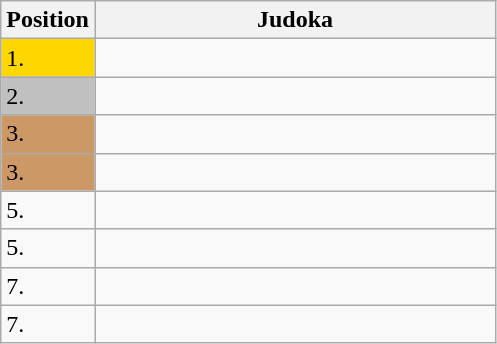<table class=wikitable>
<tr>
<th>Position</th>
<th width=260>Judoka</th>
</tr>
<tr>
<td bgcolor=gold>1.</td>
<td></td>
</tr>
<tr>
<td bgcolor=silver>2.</td>
<td></td>
</tr>
<tr>
<td bgcolor=CC9966>3.</td>
<td></td>
</tr>
<tr>
<td bgcolor=CC9966>3.</td>
<td></td>
</tr>
<tr>
<td>5.</td>
<td></td>
</tr>
<tr>
<td>5.</td>
<td></td>
</tr>
<tr>
<td>7.</td>
<td></td>
</tr>
<tr>
<td>7.</td>
<td></td>
</tr>
</table>
